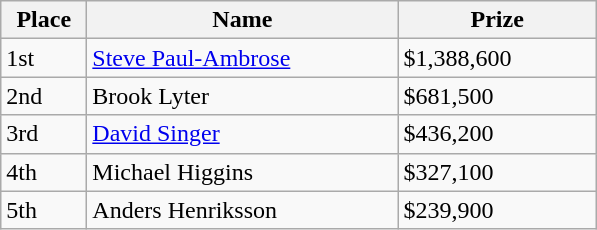<table class="wikitable">
<tr>
<th width="50">Place</th>
<th width="200">Name</th>
<th width="125">Prize</th>
</tr>
<tr>
<td>1st</td>
<td><a href='#'>Steve Paul-Ambrose</a></td>
<td>$1,388,600</td>
</tr>
<tr>
<td>2nd</td>
<td>Brook Lyter</td>
<td>$681,500</td>
</tr>
<tr>
<td>3rd</td>
<td><a href='#'>David Singer</a></td>
<td>$436,200</td>
</tr>
<tr>
<td>4th</td>
<td>Michael Higgins</td>
<td>$327,100</td>
</tr>
<tr>
<td>5th</td>
<td>Anders Henriksson</td>
<td>$239,900</td>
</tr>
</table>
